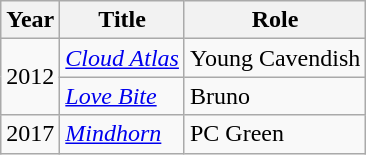<table class="wikitable sortable">
<tr>
<th>Year</th>
<th>Title</th>
<th>Role</th>
</tr>
<tr>
<td rowspan="2">2012</td>
<td><em><a href='#'>Cloud Atlas</a></em></td>
<td>Young Cavendish</td>
</tr>
<tr>
<td><em><a href='#'>Love Bite</a></em></td>
<td>Bruno</td>
</tr>
<tr>
<td>2017</td>
<td><em><a href='#'>Mindhorn</a></em></td>
<td>PC Green</td>
</tr>
</table>
